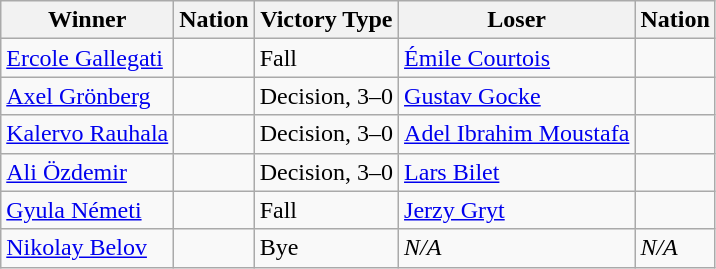<table class="wikitable sortable" style="text-align:left;">
<tr>
<th>Winner</th>
<th>Nation</th>
<th>Victory Type</th>
<th>Loser</th>
<th>Nation</th>
</tr>
<tr>
<td><a href='#'>Ercole Gallegati</a></td>
<td></td>
<td>Fall</td>
<td><a href='#'>Émile Courtois</a></td>
<td></td>
</tr>
<tr>
<td><a href='#'>Axel Grönberg</a></td>
<td></td>
<td>Decision, 3–0</td>
<td><a href='#'>Gustav Gocke</a></td>
<td></td>
</tr>
<tr>
<td><a href='#'>Kalervo Rauhala</a></td>
<td></td>
<td>Decision, 3–0</td>
<td><a href='#'>Adel Ibrahim Moustafa</a></td>
<td></td>
</tr>
<tr>
<td><a href='#'>Ali Özdemir</a></td>
<td></td>
<td>Decision, 3–0</td>
<td><a href='#'>Lars Bilet</a></td>
<td></td>
</tr>
<tr>
<td><a href='#'>Gyula Németi</a></td>
<td></td>
<td>Fall</td>
<td><a href='#'>Jerzy Gryt</a></td>
<td></td>
</tr>
<tr>
<td><a href='#'>Nikolay Belov</a></td>
<td></td>
<td>Bye</td>
<td><em>N/A</em></td>
<td><em>N/A</em></td>
</tr>
</table>
